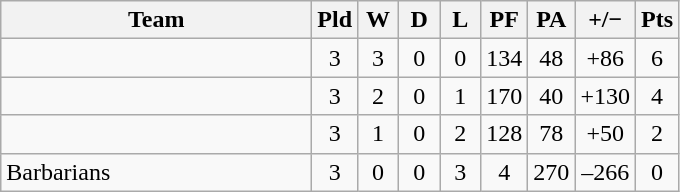<table class="wikitable" style="text-align:center">
<tr>
<th width="200">Team</th>
<th width="20">Pld</th>
<th width="20">W</th>
<th width="20">D</th>
<th width="20">L</th>
<th width="20">PF</th>
<th width="20">PA</th>
<th width="32">+/−</th>
<th width="20">Pts</th>
</tr>
<tr>
<td style="text-align:left;"></td>
<td>3</td>
<td>3</td>
<td>0</td>
<td>0</td>
<td>134</td>
<td>48</td>
<td>+86</td>
<td>6</td>
</tr>
<tr>
<td style="text-align:left;"></td>
<td>3</td>
<td>2</td>
<td>0</td>
<td>1</td>
<td>170</td>
<td>40</td>
<td>+130</td>
<td>4</td>
</tr>
<tr>
<td style="text-align:left;"></td>
<td>3</td>
<td>1</td>
<td>0</td>
<td>2</td>
<td>128</td>
<td>78</td>
<td>+50</td>
<td>2</td>
</tr>
<tr>
<td style="text-align:left;">Barbarians</td>
<td>3</td>
<td>0</td>
<td>0</td>
<td>3</td>
<td>4</td>
<td>270</td>
<td>–266</td>
<td>0</td>
</tr>
</table>
